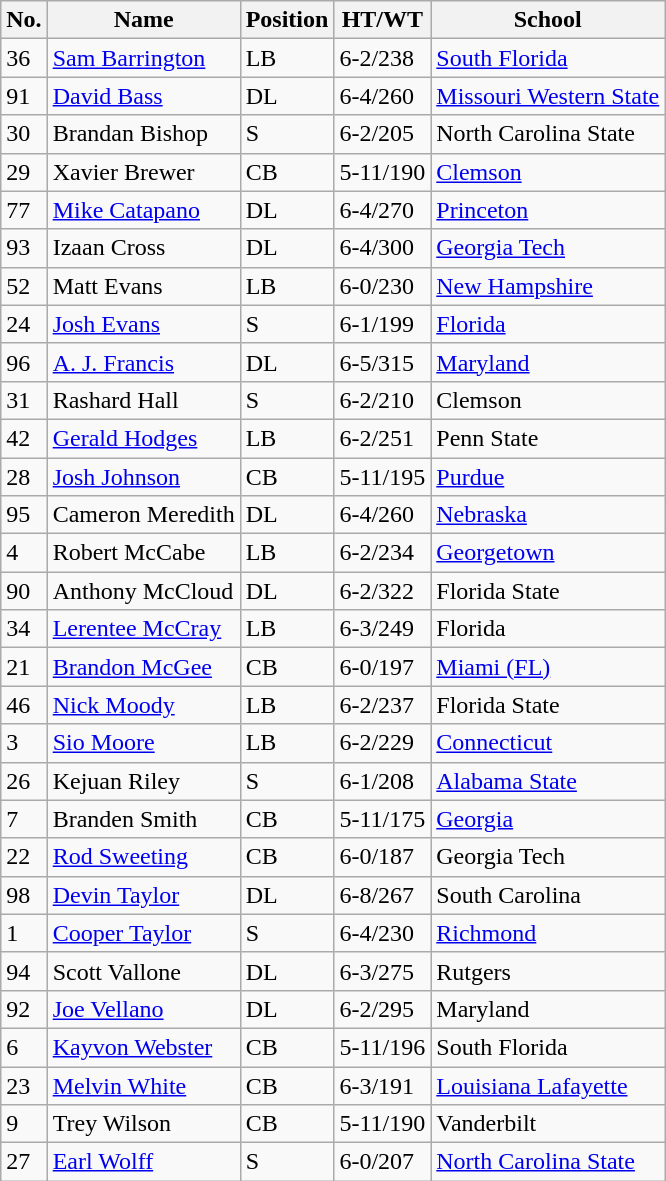<table class="wikitable">
<tr>
<th>No.</th>
<th>Name</th>
<th>Position</th>
<th>HT/WT</th>
<th>School</th>
</tr>
<tr>
<td>36</td>
<td><a href='#'>Sam Barrington</a></td>
<td>LB</td>
<td>6-2/238</td>
<td><a href='#'>South Florida</a></td>
</tr>
<tr>
<td>91</td>
<td><a href='#'>David Bass</a></td>
<td>DL</td>
<td>6-4/260</td>
<td><a href='#'>Missouri Western State</a></td>
</tr>
<tr>
<td>30</td>
<td>Brandan Bishop</td>
<td>S</td>
<td>6-2/205</td>
<td>North Carolina State</td>
</tr>
<tr>
<td>29</td>
<td>Xavier Brewer</td>
<td>CB</td>
<td>5-11/190</td>
<td><a href='#'>Clemson</a></td>
</tr>
<tr>
<td>77</td>
<td><a href='#'>Mike Catapano</a></td>
<td>DL</td>
<td>6-4/270</td>
<td><a href='#'>Princeton</a></td>
</tr>
<tr>
<td>93</td>
<td>Izaan Cross</td>
<td>DL</td>
<td>6-4/300</td>
<td><a href='#'>Georgia Tech</a></td>
</tr>
<tr>
<td>52</td>
<td>Matt Evans</td>
<td>LB</td>
<td>6-0/230</td>
<td><a href='#'>New Hampshire</a></td>
</tr>
<tr>
<td>24</td>
<td><a href='#'>Josh Evans</a></td>
<td>S</td>
<td>6-1/199</td>
<td><a href='#'>Florida</a></td>
</tr>
<tr>
<td>96</td>
<td><a href='#'>A. J. Francis</a></td>
<td>DL</td>
<td>6-5/315</td>
<td><a href='#'>Maryland</a></td>
</tr>
<tr>
<td>31</td>
<td>Rashard Hall</td>
<td>S</td>
<td>6-2/210</td>
<td>Clemson</td>
</tr>
<tr>
<td>42</td>
<td><a href='#'>Gerald Hodges</a></td>
<td>LB</td>
<td>6-2/251</td>
<td>Penn State</td>
</tr>
<tr>
<td>28</td>
<td><a href='#'>Josh Johnson</a></td>
<td>CB</td>
<td>5-11/195</td>
<td><a href='#'>Purdue</a></td>
</tr>
<tr>
<td>95</td>
<td>Cameron Meredith</td>
<td>DL</td>
<td>6-4/260</td>
<td><a href='#'>Nebraska</a></td>
</tr>
<tr>
<td>4</td>
<td>Robert McCabe</td>
<td>LB</td>
<td>6-2/234</td>
<td><a href='#'>Georgetown</a></td>
</tr>
<tr>
<td>90</td>
<td>Anthony McCloud</td>
<td>DL</td>
<td>6-2/322</td>
<td>Florida State</td>
</tr>
<tr>
<td>34</td>
<td><a href='#'>Lerentee McCray</a></td>
<td>LB</td>
<td>6-3/249</td>
<td>Florida</td>
</tr>
<tr>
<td>21</td>
<td><a href='#'>Brandon McGee</a></td>
<td>CB</td>
<td>6-0/197</td>
<td><a href='#'>Miami (FL)</a></td>
</tr>
<tr>
<td>46</td>
<td><a href='#'>Nick Moody</a></td>
<td>LB</td>
<td>6-2/237</td>
<td>Florida State</td>
</tr>
<tr>
<td>3</td>
<td><a href='#'>Sio Moore</a></td>
<td>LB</td>
<td>6-2/229</td>
<td><a href='#'>Connecticut</a></td>
</tr>
<tr>
<td>26</td>
<td>Kejuan Riley</td>
<td>S</td>
<td>6-1/208</td>
<td><a href='#'>Alabama State</a></td>
</tr>
<tr>
<td>7</td>
<td>Branden Smith</td>
<td>CB</td>
<td>5-11/175</td>
<td><a href='#'>Georgia</a></td>
</tr>
<tr>
<td>22</td>
<td><a href='#'>Rod Sweeting</a></td>
<td>CB</td>
<td>6-0/187</td>
<td>Georgia Tech</td>
</tr>
<tr>
<td>98</td>
<td><a href='#'>Devin Taylor</a></td>
<td>DL</td>
<td>6-8/267</td>
<td>South Carolina</td>
</tr>
<tr>
<td>1</td>
<td><a href='#'>Cooper Taylor</a></td>
<td>S</td>
<td>6-4/230</td>
<td><a href='#'>Richmond</a></td>
</tr>
<tr>
<td>94</td>
<td>Scott Vallone</td>
<td>DL</td>
<td>6-3/275</td>
<td>Rutgers</td>
</tr>
<tr>
<td>92</td>
<td><a href='#'>Joe Vellano</a></td>
<td>DL</td>
<td>6-2/295</td>
<td>Maryland</td>
</tr>
<tr>
<td>6</td>
<td><a href='#'>Kayvon Webster</a></td>
<td>CB</td>
<td>5-11/196</td>
<td>South Florida</td>
</tr>
<tr>
<td>23</td>
<td><a href='#'>Melvin White</a></td>
<td>CB</td>
<td>6-3/191</td>
<td><a href='#'>Louisiana Lafayette</a></td>
</tr>
<tr>
<td>9</td>
<td>Trey Wilson</td>
<td>CB</td>
<td>5-11/190</td>
<td>Vanderbilt</td>
</tr>
<tr>
<td>27</td>
<td><a href='#'>Earl Wolff</a></td>
<td>S</td>
<td>6-0/207</td>
<td><a href='#'>North Carolina State</a></td>
</tr>
</table>
